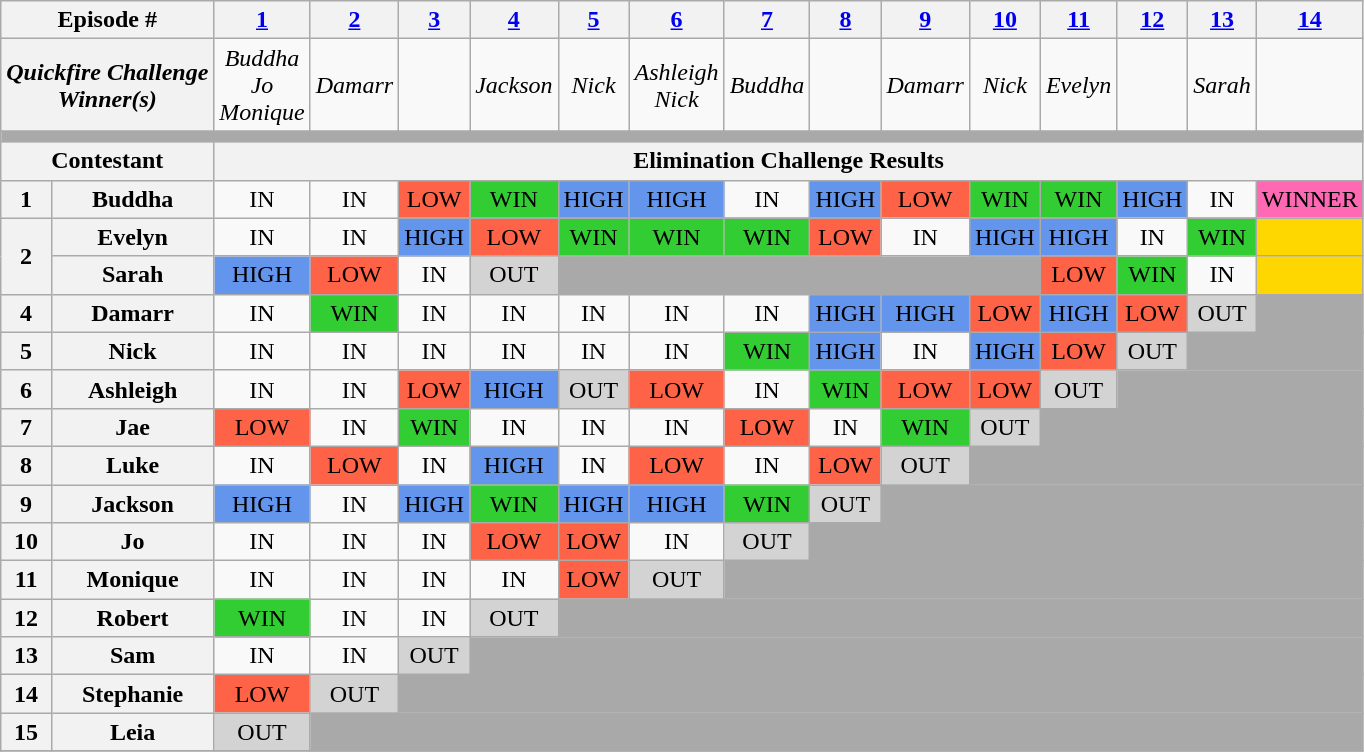<table class="wikitable" style="text-align:center; font-size:100%">
<tr>
<th colspan=2>Episode #</th>
<th><a href='#'>1</a></th>
<th><a href='#'>2</a></th>
<th><a href='#'>3</a></th>
<th><a href='#'>4</a></th>
<th><a href='#'>5</a></th>
<th><a href='#'>6</a></th>
<th><a href='#'>7</a></th>
<th><a href='#'>8</a></th>
<th><a href='#'>9</a></th>
<th><a href='#'>10</a></th>
<th><a href='#'>11</a></th>
<th><a href='#'>12</a></th>
<th><a href='#'>13</a></th>
<th><a href='#'>14</a></th>
</tr>
<tr>
<th colspan=2><em>Quickfire Challenge<br>Winner(s)</em></th>
<td><em>Buddha</em><br><em>Jo</em><br><em>Monique</em></td>
<td><em>Damarr</em></td>
<td></td>
<td><em>Jackson</em></td>
<td><em>Nick</em></td>
<td><em>Ashleigh</em><br><em>Nick</em></td>
<td><em>Buddha</em></td>
<td></td>
<td><em>Damarr</em></td>
<td><em>Nick</em></td>
<td><em>Evelyn</em></td>
<td></td>
<td><em>Sarah</em></td>
<td></td>
</tr>
<tr>
<td colspan="18" style="background:darkgrey;"></td>
</tr>
<tr>
<th colspan=2>Contestant</th>
<th colspan="15">Elimination Challenge Results</th>
</tr>
<tr>
<th>1</th>
<th>Buddha</th>
<td>IN</td>
<td>IN</td>
<td style="background:tomato;">LOW</td>
<td style="background:limegreen;">WIN</td>
<td style="background:cornflowerblue;">HIGH</td>
<td style="background:cornflowerblue;">HIGH</td>
<td>IN</td>
<td style="background:cornflowerblue;">HIGH</td>
<td style="background:tomato;">LOW</td>
<td style="background:limegreen;">WIN</td>
<td style="background:limegreen;">WIN</td>
<td style="background:cornflowerblue;">HIGH</td>
<td>IN</td>
<td style="background:hotpink;">WINNER</td>
</tr>
<tr>
<th rowspan=2>2</th>
<th>Evelyn</th>
<td>IN</td>
<td>IN</td>
<td style="background:cornflowerblue;">HIGH</td>
<td style="background:tomato;">LOW</td>
<td style="background:limegreen;">WIN</td>
<td style="background:limegreen;">WIN</td>
<td style="background:limegreen;">WIN</td>
<td style="background:tomato;">LOW</td>
<td>IN</td>
<td style="background:cornflowerblue;">HIGH</td>
<td style="background:cornflowerblue;">HIGH</td>
<td>IN</td>
<td style="background:limegreen;">WIN</td>
<td style="background:gold;"></td>
</tr>
<tr>
<th>Sarah</th>
<td style="background:cornflowerblue;">HIGH</td>
<td style="background:tomato;">LOW</td>
<td>IN</td>
<td style="background:lightgrey;">OUT</td>
<td style="background:darkgrey;" colspan="6"></td>
<td style="background:tomato;">LOW</td>
<td style="background:limegreen;">WIN</td>
<td>IN</td>
<td style="background:gold;"></td>
</tr>
<tr>
<th>4</th>
<th>Damarr</th>
<td>IN</td>
<td style="background:limegreen;">WIN</td>
<td>IN</td>
<td>IN</td>
<td>IN</td>
<td>IN</td>
<td>IN</td>
<td style="background:cornflowerblue;">HIGH</td>
<td style="background:cornflowerblue;">HIGH</td>
<td style="background:tomato;">LOW</td>
<td style="background:cornflowerblue;">HIGH</td>
<td style="background:tomato;">LOW</td>
<td style="background:lightgrey;">OUT</td>
<td style="background:darkgrey;" colspan="2"></td>
</tr>
<tr>
<th>5</th>
<th>Nick</th>
<td>IN</td>
<td>IN</td>
<td>IN</td>
<td>IN</td>
<td>IN</td>
<td>IN</td>
<td style="background:limegreen;">WIN</td>
<td style="background:cornflowerblue;">HIGH</td>
<td>IN</td>
<td style="background:cornflowerblue;">HIGH</td>
<td style="background:tomato;">LOW</td>
<td style="background:lightgrey;">OUT</td>
<td style="background:darkgrey;" colspan="3"></td>
</tr>
<tr>
<th>6</th>
<th>Ashleigh</th>
<td>IN</td>
<td>IN</td>
<td style="background:tomato;">LOW</td>
<td style="background:cornflowerblue;">HIGH</td>
<td style="background:lightgrey;">OUT</td>
<td style="background:tomato;">LOW</td>
<td>IN</td>
<td style="background:limegreen;">WIN</td>
<td style="background:tomato;">LOW</td>
<td style="background:tomato;">LOW</td>
<td style="background:lightgrey;">OUT</td>
<td style="background:darkgrey;" colspan="4"></td>
</tr>
<tr>
<th>7</th>
<th>Jae</th>
<td style="background:tomato;">LOW</td>
<td>IN</td>
<td style="background:limegreen;">WIN</td>
<td>IN</td>
<td>IN</td>
<td>IN</td>
<td style="background:tomato;">LOW</td>
<td>IN</td>
<td style="background:limegreen;">WIN</td>
<td style="background:lightgrey;">OUT</td>
<td style="background:darkgrey;" colspan="5"></td>
</tr>
<tr>
<th>8</th>
<th>Luke</th>
<td>IN</td>
<td style="background:tomato;">LOW</td>
<td>IN</td>
<td style="background:cornflowerblue;">HIGH</td>
<td>IN</td>
<td style="background:tomato;">LOW</td>
<td>IN</td>
<td style="background:tomato;">LOW</td>
<td style="background:lightgrey;">OUT</td>
<td style="background:darkgrey;" colspan="6"></td>
</tr>
<tr>
<th>9</th>
<th>Jackson</th>
<td style="background:cornflowerblue;">HIGH</td>
<td>IN</td>
<td style="background:cornflowerblue;">HIGH</td>
<td style="background:limegreen;">WIN</td>
<td style="background:cornflowerblue;">HIGH</td>
<td style="background:cornflowerblue;">HIGH</td>
<td style="background:limegreen;">WIN</td>
<td style="background:lightgrey;">OUT</td>
<td style="background:darkgrey;" colspan="7"></td>
</tr>
<tr>
<th>10</th>
<th>Jo</th>
<td>IN</td>
<td>IN</td>
<td>IN</td>
<td style="background:tomato;">LOW</td>
<td style="background:tomato;">LOW</td>
<td>IN</td>
<td style="background:lightgrey;">OUT</td>
<td style="background:darkgrey;" colspan="8"></td>
</tr>
<tr>
<th>11</th>
<th>Monique</th>
<td>IN</td>
<td>IN</td>
<td>IN</td>
<td>IN</td>
<td style="background:tomato;">LOW</td>
<td style="background:lightgrey;">OUT</td>
<td style="background:darkgrey;" colspan="9"></td>
</tr>
<tr>
<th>12</th>
<th>Robert</th>
<td style="background:limegreen;">WIN</td>
<td>IN</td>
<td>IN</td>
<td style="background:lightgrey;">OUT</td>
<td style="background:darkgrey;" colspan="10"></td>
</tr>
<tr>
<th>13</th>
<th>Sam</th>
<td>IN</td>
<td>IN</td>
<td style="background:lightgrey;">OUT</td>
<td style="background:darkgrey;" colspan="11"></td>
</tr>
<tr>
<th>14</th>
<th>Stephanie</th>
<td style="background:tomato;">LOW</td>
<td style="background:lightgrey;">OUT</td>
<td style="background:darkgrey;" colspan="12"></td>
</tr>
<tr>
<th>15</th>
<th>Leia</th>
<td style="background:lightgrey;">OUT</td>
<td style="background:darkgrey;" colspan="13"></td>
</tr>
<tr>
</tr>
</table>
